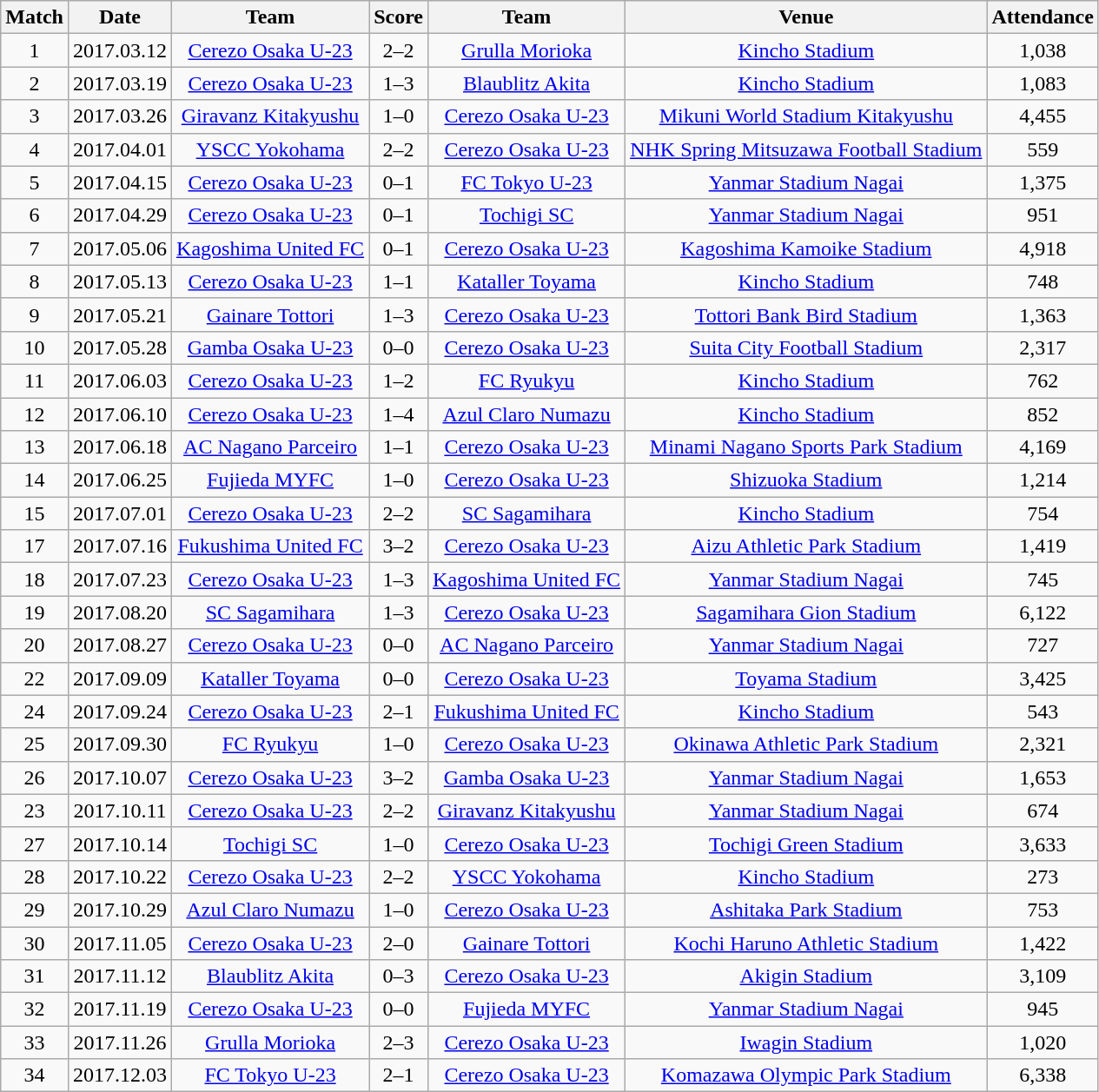<table class="wikitable" style="text-align:center;">
<tr>
<th>Match</th>
<th>Date</th>
<th>Team</th>
<th>Score</th>
<th>Team</th>
<th>Venue</th>
<th>Attendance</th>
</tr>
<tr>
<td>1</td>
<td>2017.03.12</td>
<td><a href='#'>Cerezo Osaka U-23</a></td>
<td>2–2</td>
<td><a href='#'>Grulla Morioka</a></td>
<td><a href='#'>Kincho Stadium</a></td>
<td>1,038</td>
</tr>
<tr>
<td>2</td>
<td>2017.03.19</td>
<td><a href='#'>Cerezo Osaka U-23</a></td>
<td>1–3</td>
<td><a href='#'>Blaublitz Akita</a></td>
<td><a href='#'>Kincho Stadium</a></td>
<td>1,083</td>
</tr>
<tr>
<td>3</td>
<td>2017.03.26</td>
<td><a href='#'>Giravanz Kitakyushu</a></td>
<td>1–0</td>
<td><a href='#'>Cerezo Osaka U-23</a></td>
<td><a href='#'>Mikuni World Stadium Kitakyushu</a></td>
<td>4,455</td>
</tr>
<tr>
<td>4</td>
<td>2017.04.01</td>
<td><a href='#'>YSCC Yokohama</a></td>
<td>2–2</td>
<td><a href='#'>Cerezo Osaka U-23</a></td>
<td><a href='#'>NHK Spring Mitsuzawa Football Stadium</a></td>
<td>559</td>
</tr>
<tr>
<td>5</td>
<td>2017.04.15</td>
<td><a href='#'>Cerezo Osaka U-23</a></td>
<td>0–1</td>
<td><a href='#'>FC Tokyo U-23</a></td>
<td><a href='#'>Yanmar Stadium Nagai</a></td>
<td>1,375</td>
</tr>
<tr>
<td>6</td>
<td>2017.04.29</td>
<td><a href='#'>Cerezo Osaka U-23</a></td>
<td>0–1</td>
<td><a href='#'>Tochigi SC</a></td>
<td><a href='#'>Yanmar Stadium Nagai</a></td>
<td>951</td>
</tr>
<tr>
<td>7</td>
<td>2017.05.06</td>
<td><a href='#'>Kagoshima United FC</a></td>
<td>0–1</td>
<td><a href='#'>Cerezo Osaka U-23</a></td>
<td><a href='#'>Kagoshima Kamoike Stadium</a></td>
<td>4,918</td>
</tr>
<tr>
<td>8</td>
<td>2017.05.13</td>
<td><a href='#'>Cerezo Osaka U-23</a></td>
<td>1–1</td>
<td><a href='#'>Kataller Toyama</a></td>
<td><a href='#'>Kincho Stadium</a></td>
<td>748</td>
</tr>
<tr>
<td>9</td>
<td>2017.05.21</td>
<td><a href='#'>Gainare Tottori</a></td>
<td>1–3</td>
<td><a href='#'>Cerezo Osaka U-23</a></td>
<td><a href='#'>Tottori Bank Bird Stadium</a></td>
<td>1,363</td>
</tr>
<tr>
<td>10</td>
<td>2017.05.28</td>
<td><a href='#'>Gamba Osaka U-23</a></td>
<td>0–0</td>
<td><a href='#'>Cerezo Osaka U-23</a></td>
<td><a href='#'>Suita City Football Stadium</a></td>
<td>2,317</td>
</tr>
<tr>
<td>11</td>
<td>2017.06.03</td>
<td><a href='#'>Cerezo Osaka U-23</a></td>
<td>1–2</td>
<td><a href='#'>FC Ryukyu</a></td>
<td><a href='#'>Kincho Stadium</a></td>
<td>762</td>
</tr>
<tr>
<td>12</td>
<td>2017.06.10</td>
<td><a href='#'>Cerezo Osaka U-23</a></td>
<td>1–4</td>
<td><a href='#'>Azul Claro Numazu</a></td>
<td><a href='#'>Kincho Stadium</a></td>
<td>852</td>
</tr>
<tr>
<td>13</td>
<td>2017.06.18</td>
<td><a href='#'>AC Nagano Parceiro</a></td>
<td>1–1</td>
<td><a href='#'>Cerezo Osaka U-23</a></td>
<td><a href='#'>Minami Nagano Sports Park Stadium</a></td>
<td>4,169</td>
</tr>
<tr>
<td>14</td>
<td>2017.06.25</td>
<td><a href='#'>Fujieda MYFC</a></td>
<td>1–0</td>
<td><a href='#'>Cerezo Osaka U-23</a></td>
<td><a href='#'>Shizuoka Stadium</a></td>
<td>1,214</td>
</tr>
<tr>
<td>15</td>
<td>2017.07.01</td>
<td><a href='#'>Cerezo Osaka U-23</a></td>
<td>2–2</td>
<td><a href='#'>SC Sagamihara</a></td>
<td><a href='#'>Kincho Stadium</a></td>
<td>754</td>
</tr>
<tr>
<td>17</td>
<td>2017.07.16</td>
<td><a href='#'>Fukushima United FC</a></td>
<td>3–2</td>
<td><a href='#'>Cerezo Osaka U-23</a></td>
<td><a href='#'>Aizu Athletic Park Stadium</a></td>
<td>1,419</td>
</tr>
<tr>
<td>18</td>
<td>2017.07.23</td>
<td><a href='#'>Cerezo Osaka U-23</a></td>
<td>1–3</td>
<td><a href='#'>Kagoshima United FC</a></td>
<td><a href='#'>Yanmar Stadium Nagai</a></td>
<td>745</td>
</tr>
<tr>
<td>19</td>
<td>2017.08.20</td>
<td><a href='#'>SC Sagamihara</a></td>
<td>1–3</td>
<td><a href='#'>Cerezo Osaka U-23</a></td>
<td><a href='#'>Sagamihara Gion Stadium</a></td>
<td>6,122</td>
</tr>
<tr>
<td>20</td>
<td>2017.08.27</td>
<td><a href='#'>Cerezo Osaka U-23</a></td>
<td>0–0</td>
<td><a href='#'>AC Nagano Parceiro</a></td>
<td><a href='#'>Yanmar Stadium Nagai</a></td>
<td>727</td>
</tr>
<tr>
<td>22</td>
<td>2017.09.09</td>
<td><a href='#'>Kataller Toyama</a></td>
<td>0–0</td>
<td><a href='#'>Cerezo Osaka U-23</a></td>
<td><a href='#'>Toyama Stadium</a></td>
<td>3,425</td>
</tr>
<tr>
<td>24</td>
<td>2017.09.24</td>
<td><a href='#'>Cerezo Osaka U-23</a></td>
<td>2–1</td>
<td><a href='#'>Fukushima United FC</a></td>
<td><a href='#'>Kincho Stadium</a></td>
<td>543</td>
</tr>
<tr>
<td>25</td>
<td>2017.09.30</td>
<td><a href='#'>FC Ryukyu</a></td>
<td>1–0</td>
<td><a href='#'>Cerezo Osaka U-23</a></td>
<td><a href='#'>Okinawa Athletic Park Stadium</a></td>
<td>2,321</td>
</tr>
<tr>
<td>26</td>
<td>2017.10.07</td>
<td><a href='#'>Cerezo Osaka U-23</a></td>
<td>3–2</td>
<td><a href='#'>Gamba Osaka U-23</a></td>
<td><a href='#'>Yanmar Stadium Nagai</a></td>
<td>1,653</td>
</tr>
<tr>
<td>23</td>
<td>2017.10.11</td>
<td><a href='#'>Cerezo Osaka U-23</a></td>
<td>2–2</td>
<td><a href='#'>Giravanz Kitakyushu</a></td>
<td><a href='#'>Yanmar Stadium Nagai</a></td>
<td>674</td>
</tr>
<tr>
<td>27</td>
<td>2017.10.14</td>
<td><a href='#'>Tochigi SC</a></td>
<td>1–0</td>
<td><a href='#'>Cerezo Osaka U-23</a></td>
<td><a href='#'>Tochigi Green Stadium</a></td>
<td>3,633</td>
</tr>
<tr>
<td>28</td>
<td>2017.10.22</td>
<td><a href='#'>Cerezo Osaka U-23</a></td>
<td>2–2</td>
<td><a href='#'>YSCC Yokohama</a></td>
<td><a href='#'>Kincho Stadium</a></td>
<td>273</td>
</tr>
<tr>
<td>29</td>
<td>2017.10.29</td>
<td><a href='#'>Azul Claro Numazu</a></td>
<td>1–0</td>
<td><a href='#'>Cerezo Osaka U-23</a></td>
<td><a href='#'>Ashitaka Park Stadium</a></td>
<td>753</td>
</tr>
<tr>
<td>30</td>
<td>2017.11.05</td>
<td><a href='#'>Cerezo Osaka U-23</a></td>
<td>2–0</td>
<td><a href='#'>Gainare Tottori</a></td>
<td><a href='#'>Kochi Haruno Athletic Stadium</a></td>
<td>1,422</td>
</tr>
<tr>
<td>31</td>
<td>2017.11.12</td>
<td><a href='#'>Blaublitz Akita</a></td>
<td>0–3</td>
<td><a href='#'>Cerezo Osaka U-23</a></td>
<td><a href='#'>Akigin Stadium</a></td>
<td>3,109</td>
</tr>
<tr>
<td>32</td>
<td>2017.11.19</td>
<td><a href='#'>Cerezo Osaka U-23</a></td>
<td>0–0</td>
<td><a href='#'>Fujieda MYFC</a></td>
<td><a href='#'>Yanmar Stadium Nagai</a></td>
<td>945</td>
</tr>
<tr>
<td>33</td>
<td>2017.11.26</td>
<td><a href='#'>Grulla Morioka</a></td>
<td>2–3</td>
<td><a href='#'>Cerezo Osaka U-23</a></td>
<td><a href='#'>Iwagin Stadium</a></td>
<td>1,020</td>
</tr>
<tr>
<td>34</td>
<td>2017.12.03</td>
<td><a href='#'>FC Tokyo U-23</a></td>
<td>2–1</td>
<td><a href='#'>Cerezo Osaka U-23</a></td>
<td><a href='#'>Komazawa Olympic Park Stadium</a></td>
<td>6,338</td>
</tr>
</table>
